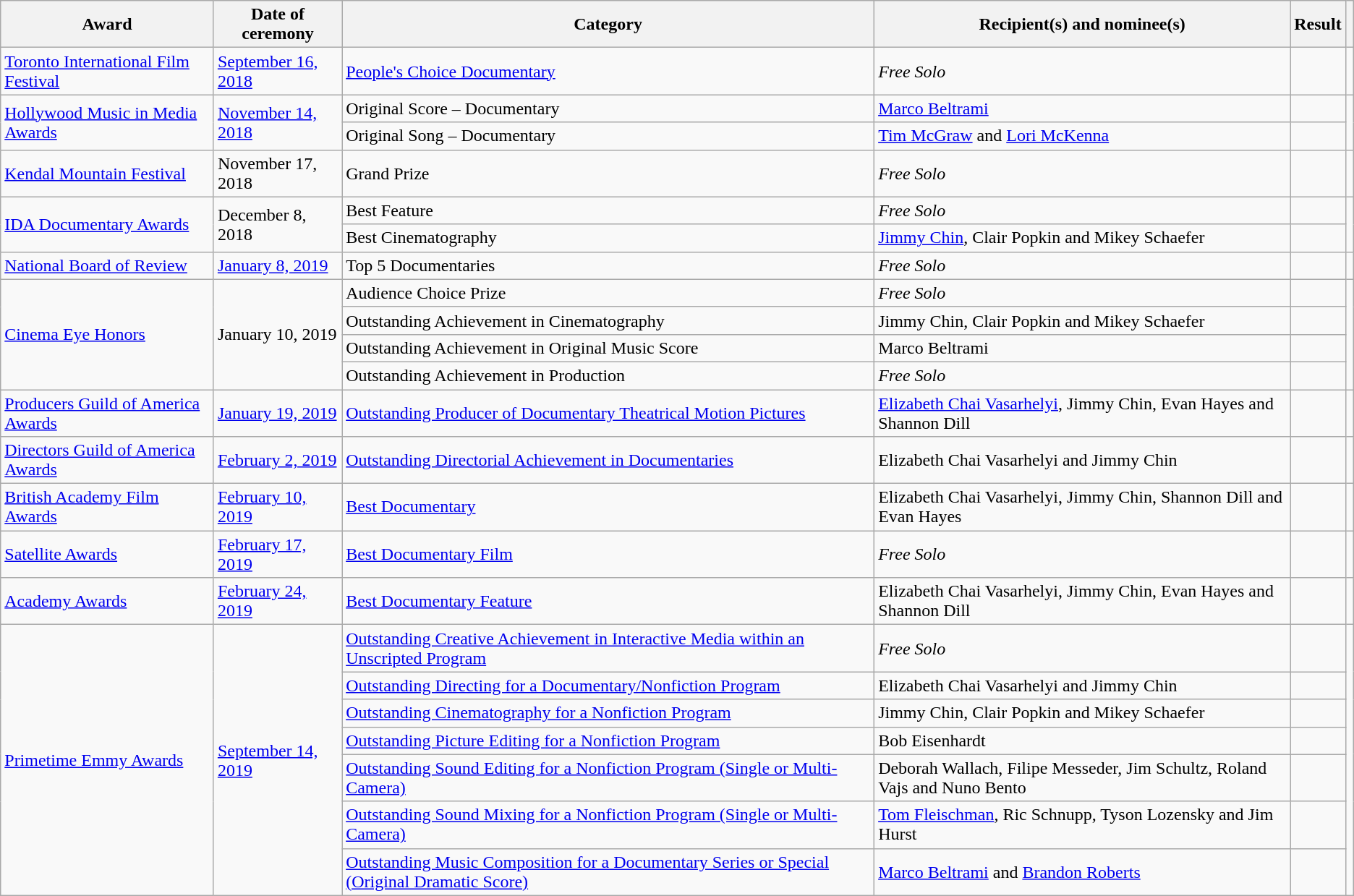<table class="wikitable sortable">
<tr>
<th>Award</th>
<th>Date of ceremony</th>
<th>Category</th>
<th>Recipient(s) and nominee(s)</th>
<th>Result</th>
<th class="unsortable"></th>
</tr>
<tr>
<td><a href='#'>Toronto International Film Festival</a></td>
<td><a href='#'>September 16, 2018</a></td>
<td><a href='#'>People's Choice Documentary</a></td>
<td><em>Free Solo</em></td>
<td></td>
<td style="text-align:center;"></td>
</tr>
<tr>
<td rowspan="2"><a href='#'>Hollywood Music in Media Awards</a></td>
<td rowspan="2"><a href='#'>November 14, 2018</a></td>
<td>Original Score – Documentary</td>
<td><a href='#'>Marco Beltrami</a></td>
<td></td>
<td rowspan="2" style="text-align:center;"></td>
</tr>
<tr>
<td>Original Song – Documentary</td>
<td><a href='#'>Tim McGraw</a> and <a href='#'>Lori McKenna</a></td>
<td></td>
</tr>
<tr>
<td><a href='#'>Kendal Mountain Festival</a></td>
<td>November 17, 2018</td>
<td>Grand Prize</td>
<td><em>Free Solo</em></td>
<td></td>
<td style="text-align:center;"></td>
</tr>
<tr>
<td rowspan="2"><a href='#'>IDA Documentary Awards</a></td>
<td rowspan="2">December 8, 2018</td>
<td>Best Feature</td>
<td><em>Free Solo</em></td>
<td></td>
<td rowspan="2" style="text-align:center;"></td>
</tr>
<tr>
<td>Best Cinematography</td>
<td><a href='#'>Jimmy Chin</a>, Clair Popkin and Mikey Schaefer</td>
<td></td>
</tr>
<tr>
<td><a href='#'>National Board of Review</a></td>
<td><a href='#'>January 8, 2019</a></td>
<td>Top 5 Documentaries</td>
<td><em>Free Solo</em></td>
<td></td>
<td style="text-align:center;"></td>
</tr>
<tr>
<td rowspan="4"><a href='#'>Cinema Eye Honors</a></td>
<td rowspan="4">January 10, 2019</td>
<td>Audience Choice Prize</td>
<td><em>Free Solo</em></td>
<td></td>
<td rowspan="4" style="text-align:center;"></td>
</tr>
<tr>
<td>Outstanding Achievement in Cinematography</td>
<td>Jimmy Chin, Clair Popkin and Mikey Schaefer</td>
<td></td>
</tr>
<tr>
<td>Outstanding Achievement in Original Music Score</td>
<td>Marco Beltrami</td>
<td></td>
</tr>
<tr>
<td>Outstanding Achievement in Production</td>
<td><em>Free Solo</em></td>
<td></td>
</tr>
<tr>
<td><a href='#'>Producers Guild of America Awards</a></td>
<td><a href='#'>January 19, 2019</a></td>
<td><a href='#'>Outstanding Producer of Documentary Theatrical Motion Pictures</a></td>
<td><a href='#'>Elizabeth Chai Vasarhelyi</a>, Jimmy Chin, Evan Hayes and Shannon Dill</td>
<td></td>
<td style="text-align:center;"></td>
</tr>
<tr>
<td><a href='#'>Directors Guild of America Awards</a></td>
<td><a href='#'>February 2, 2019</a></td>
<td><a href='#'>Outstanding Directorial Achievement in Documentaries</a></td>
<td>Elizabeth Chai Vasarhelyi and Jimmy Chin</td>
<td></td>
<td style="text-align:center;"></td>
</tr>
<tr>
<td><a href='#'>British Academy Film Awards</a></td>
<td><a href='#'>February 10, 2019</a></td>
<td><a href='#'>Best Documentary</a></td>
<td>Elizabeth Chai Vasarhelyi, Jimmy Chin, Shannon Dill and Evan Hayes</td>
<td></td>
<td style="text-align:center;"></td>
</tr>
<tr>
<td><a href='#'>Satellite Awards</a></td>
<td><a href='#'>February 17, 2019</a></td>
<td><a href='#'>Best Documentary Film</a></td>
<td><em>Free Solo</em></td>
<td></td>
<td style="text-align:center;"></td>
</tr>
<tr>
<td><a href='#'>Academy Awards</a></td>
<td><a href='#'>February 24, 2019</a></td>
<td><a href='#'>Best Documentary Feature</a></td>
<td>Elizabeth Chai Vasarhelyi, Jimmy Chin, Evan Hayes and Shannon Dill</td>
<td></td>
<td style="text-align:center;"></td>
</tr>
<tr>
<td rowspan="7"><a href='#'>Primetime Emmy Awards</a></td>
<td rowspan="7"><a href='#'>September 14, 2019</a></td>
<td><a href='#'>Outstanding Creative Achievement in Interactive Media within an Unscripted Program</a></td>
<td><em>Free Solo</em></td>
<td></td>
<td rowspan="7" style="text-align:center;"></td>
</tr>
<tr>
<td><a href='#'>Outstanding Directing for a Documentary/Nonfiction Program</a></td>
<td>Elizabeth Chai Vasarhelyi and Jimmy Chin</td>
<td></td>
</tr>
<tr>
<td><a href='#'>Outstanding Cinematography for a Nonfiction Program</a></td>
<td>Jimmy Chin, Clair Popkin and Mikey Schaefer</td>
<td></td>
</tr>
<tr>
<td><a href='#'>Outstanding Picture Editing for a Nonfiction Program</a></td>
<td>Bob Eisenhardt</td>
<td></td>
</tr>
<tr>
<td><a href='#'>Outstanding Sound Editing for a Nonfiction Program (Single or Multi-Camera)</a></td>
<td>Deborah Wallach, Filipe Messeder, Jim Schultz, Roland Vajs and Nuno Bento</td>
<td></td>
</tr>
<tr>
<td><a href='#'>Outstanding Sound Mixing for a Nonfiction Program (Single or Multi-Camera)</a></td>
<td><a href='#'>Tom Fleischman</a>, Ric Schnupp, Tyson Lozensky and Jim Hurst</td>
<td></td>
</tr>
<tr>
<td><a href='#'>Outstanding Music Composition for a Documentary Series or Special (Original Dramatic Score)</a></td>
<td><a href='#'>Marco Beltrami</a> and <a href='#'>Brandon Roberts</a></td>
<td></td>
</tr>
</table>
